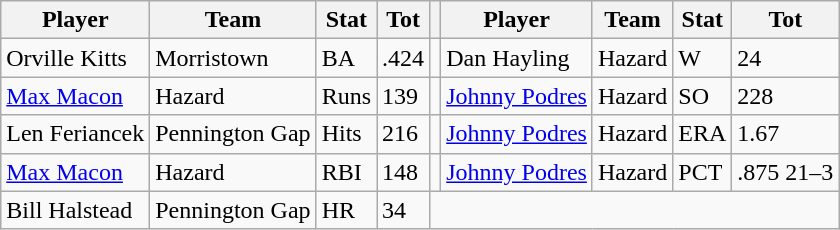<table class="wikitable">
<tr>
<th>Player</th>
<th>Team</th>
<th>Stat</th>
<th>Tot</th>
<th></th>
<th>Player</th>
<th>Team</th>
<th>Stat</th>
<th>Tot</th>
</tr>
<tr>
<td>Orville Kitts</td>
<td>Morristown</td>
<td>BA</td>
<td>.424</td>
<td></td>
<td>Dan Hayling</td>
<td>Hazard</td>
<td>W</td>
<td>24</td>
</tr>
<tr>
<td><a href='#'>Max Macon</a></td>
<td>Hazard</td>
<td>Runs</td>
<td>139</td>
<td></td>
<td><a href='#'>Johnny Podres</a></td>
<td>Hazard</td>
<td>SO</td>
<td>228</td>
</tr>
<tr>
<td>Len Feriancek</td>
<td>Pennington Gap</td>
<td>Hits</td>
<td>216</td>
<td></td>
<td><a href='#'>Johnny Podres</a></td>
<td>Hazard</td>
<td>ERA</td>
<td>1.67</td>
</tr>
<tr>
<td><a href='#'>Max Macon</a></td>
<td>Hazard</td>
<td>RBI</td>
<td>148</td>
<td></td>
<td><a href='#'>Johnny Podres</a></td>
<td>Hazard</td>
<td>PCT</td>
<td>.875 21–3</td>
</tr>
<tr>
<td>Bill Halstead</td>
<td>Pennington Gap</td>
<td>HR</td>
<td>34</td>
</tr>
</table>
